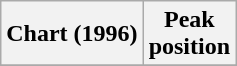<table class="wikitable plainrowheaders" style="text-align:center">
<tr>
<th scope="col">Chart (1996)</th>
<th scope="col">Peak<br>position</th>
</tr>
<tr>
</tr>
</table>
